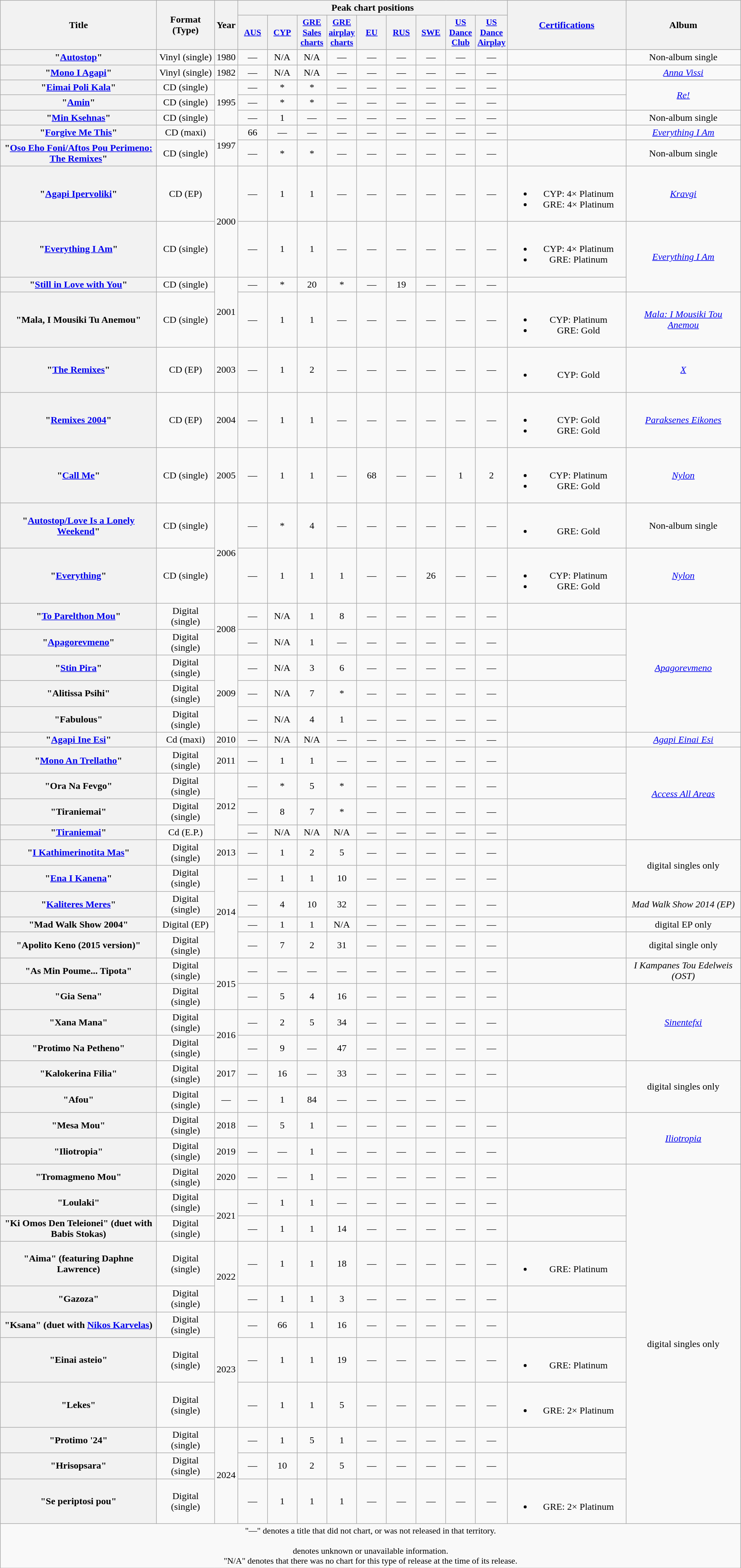<table class="wikitable plainrowheaders" style="text-align:center;">
<tr>
<th scope="col" rowspan="2" style="width:16em;">Title</th>
<th scope="col" rowspan="2">Format (Type)</th>
<th scope="col" rowspan="2">Year</th>
<th scope="col" colspan="9">Peak chart positions</th>
<th scope="col" rowspan="2" style="width:12em;"><a href='#'>Certifications</a></th>
<th scope="col" rowspan="2">Album</th>
</tr>
<tr>
<th scope="col" style="width:3em;font-size:90%;"><a href='#'>AUS</a><br></th>
<th scope="col" style="width:3em;font-size:90%;"><a href='#'>CYP</a></th>
<th scope="col" style="width:3em;font-size:90%;"><a href='#'>GRE Sales charts</a></th>
<th scope="col" style="width:3em;font-size:90%;"><a href='#'>GRE airplay charts</a></th>
<th scope="col" style="width:3em;font-size:90%;"><a href='#'>EU</a></th>
<th scope="col" style="width:3em;font-size:90%;"><a href='#'>RUS</a></th>
<th scope="col" style="width:3em;font-size:90%;"><a href='#'>SWE</a></th>
<th scope="col" style="width:3em;font-size:90%;"><a href='#'>US Dance Club</a></th>
<th scope="col" style="width:3em;font-size:90%;"><a href='#'>US Dance Airplay</a><br></th>
</tr>
<tr>
<th scope="row">"<a href='#'>Autostop</a>"</th>
<td>Vinyl (single)</td>
<td>1980</td>
<td>—</td>
<td>N/A</td>
<td>N/A</td>
<td>—</td>
<td>—</td>
<td>—</td>
<td>—</td>
<td>—</td>
<td>—</td>
<td></td>
<td>Non-album single</td>
</tr>
<tr>
<th scope="row">"<a href='#'>Mono I Agapi</a>"</th>
<td>Vinyl (single)</td>
<td>1982</td>
<td>—</td>
<td>N/A</td>
<td>N/A</td>
<td>—</td>
<td>—</td>
<td>—</td>
<td>—</td>
<td>—</td>
<td>—</td>
<td></td>
<td><em><a href='#'>Anna Vissi</a></em></td>
</tr>
<tr>
<th scope="row">"<a href='#'>Eimai Poli Kala</a>"</th>
<td>CD (single)</td>
<td rowspan="3">1995</td>
<td>—</td>
<td>*</td>
<td>*</td>
<td>—</td>
<td>—</td>
<td>—</td>
<td>—</td>
<td>—</td>
<td>—</td>
<td></td>
<td rowspan="2"><em><a href='#'>Re!</a></em></td>
</tr>
<tr>
<th scope="row">"<a href='#'>Amin</a>"</th>
<td>CD (single)</td>
<td>—</td>
<td>*</td>
<td>*</td>
<td>—</td>
<td>—</td>
<td>—</td>
<td>—</td>
<td>—</td>
<td>—</td>
<td></td>
</tr>
<tr>
<th scope="row">"<a href='#'>Min Ksehnas</a>"</th>
<td>CD (single)</td>
<td>—</td>
<td>1</td>
<td>—</td>
<td>—</td>
<td>—</td>
<td>—</td>
<td>—</td>
<td>—</td>
<td>—</td>
<td></td>
<td>Non-album single</td>
</tr>
<tr>
<th scope="row">"<a href='#'>Forgive Me This</a>"</th>
<td>CD (maxi)</td>
<td rowspan="2">1997</td>
<td>66</td>
<td>—</td>
<td>—</td>
<td>—</td>
<td>—</td>
<td>—</td>
<td>—</td>
<td>—</td>
<td>—</td>
<td></td>
<td><em><a href='#'>Everything I Am</a></em></td>
</tr>
<tr>
<th scope="row">"<a href='#'>Oso Eho Foni/Aftos Pou Perimeno: The Remixes</a>"</th>
<td>CD (single)</td>
<td>—</td>
<td>*</td>
<td>*</td>
<td>—</td>
<td>—</td>
<td>—</td>
<td>—</td>
<td>—</td>
<td>—</td>
<td></td>
<td>Non-album single</td>
</tr>
<tr>
<th scope="row">"<a href='#'>Agapi Ipervoliki</a>"</th>
<td>CD (EP)</td>
<td rowspan="2">2000</td>
<td>—</td>
<td>1</td>
<td>1</td>
<td>—</td>
<td>—</td>
<td>—</td>
<td>—</td>
<td>—</td>
<td>—</td>
<td><br><ul><li>CYP: 4× Platinum</li><li>GRE: 4× Platinum</li></ul></td>
<td><em><a href='#'>Kravgi</a></em></td>
</tr>
<tr>
<th scope="row">"<a href='#'>Everything I Am</a>"</th>
<td>CD (single)</td>
<td>—</td>
<td>1</td>
<td>1</td>
<td>—</td>
<td>—</td>
<td>—</td>
<td>—</td>
<td>—</td>
<td>—</td>
<td><br><ul><li>CYP: 4× Platinum</li><li>GRE: Platinum</li></ul></td>
<td rowspan="2"><em><a href='#'>Everything I Am</a></em></td>
</tr>
<tr>
<th scope="row">"<a href='#'>Still in Love with You</a>"</th>
<td>CD (single)</td>
<td rowspan="2">2001</td>
<td>—</td>
<td>*</td>
<td>20</td>
<td>*</td>
<td>—</td>
<td>19</td>
<td>—</td>
<td>—</td>
<td>—</td>
<td></td>
</tr>
<tr>
<th scope="row">"Mala, I Mousiki Tu Anemou"</th>
<td>CD (single)</td>
<td>—</td>
<td>1</td>
<td>1</td>
<td>—</td>
<td>—</td>
<td>—</td>
<td>—</td>
<td>—</td>
<td>—</td>
<td><br><ul><li>CYP: Platinum</li><li>GRE: Gold</li></ul></td>
<td><em><a href='#'>Mala: I Mousiki Tou Anemou</a></em></td>
</tr>
<tr>
<th scope="row">"<a href='#'>The Remixes</a>"</th>
<td>CD (EP)</td>
<td>2003</td>
<td>—</td>
<td>1</td>
<td>2</td>
<td>—</td>
<td>—</td>
<td>—</td>
<td>—</td>
<td>—</td>
<td>—</td>
<td><br><ul><li>CYP: Gold</li></ul></td>
<td><em><a href='#'>X</a></em></td>
</tr>
<tr>
<th scope="row">"<a href='#'>Remixes 2004</a>"</th>
<td>CD (EP)</td>
<td>2004</td>
<td>—</td>
<td>1</td>
<td>1</td>
<td>—</td>
<td>—</td>
<td>—</td>
<td>—</td>
<td>—</td>
<td>—</td>
<td><br><ul><li>CYP: Gold</li><li>GRE: Gold</li></ul></td>
<td><em><a href='#'>Paraksenes Eikones</a></em></td>
</tr>
<tr>
<th scope="row">"<a href='#'>Call Me</a>"</th>
<td>CD (single)</td>
<td>2005</td>
<td>—</td>
<td>1</td>
<td>1</td>
<td>—</td>
<td>68</td>
<td>—</td>
<td>—</td>
<td>1</td>
<td>2</td>
<td><br><ul><li>CYP: Platinum</li><li>GRE: Gold</li></ul></td>
<td><em><a href='#'>Nylon</a></em></td>
</tr>
<tr>
<th scope="row">"<a href='#'>Autostop/Love Is a Lonely Weekend</a>"</th>
<td>CD (single)</td>
<td rowspan="2">2006</td>
<td>—</td>
<td>*</td>
<td>4</td>
<td>—</td>
<td>—</td>
<td>—</td>
<td>—</td>
<td>—</td>
<td>—</td>
<td><br><ul><li>GRE: Gold</li></ul></td>
<td>Non-album single</td>
</tr>
<tr>
<th scope="row">"<a href='#'>Everything</a>"</th>
<td>CD (single)</td>
<td>—</td>
<td>1</td>
<td>1</td>
<td>1</td>
<td>—</td>
<td>—</td>
<td>26</td>
<td>—</td>
<td>—</td>
<td><br><ul><li>CYP: Platinum</li><li>GRE: Gold</li></ul></td>
<td><em><a href='#'>Nylon</a></em></td>
</tr>
<tr>
<th scope="row">"<a href='#'>To Parelthon Mou</a>"</th>
<td>Digital (single)</td>
<td rowspan="2">2008</td>
<td>—</td>
<td>N/A</td>
<td>1</td>
<td>8</td>
<td>—</td>
<td>—</td>
<td>—</td>
<td>—</td>
<td>—</td>
<td></td>
<td rowspan="5"><em><a href='#'>Apagorevmeno</a></em></td>
</tr>
<tr>
<th scope="row">"<a href='#'>Apagorevmeno</a>"</th>
<td>Digital (single)</td>
<td>—</td>
<td>N/A</td>
<td>1</td>
<td>—</td>
<td>—</td>
<td>—</td>
<td>—</td>
<td>—</td>
<td>—</td>
<td></td>
</tr>
<tr>
<th scope="row">"<a href='#'>Stin Pira</a>"</th>
<td>Digital (single)</td>
<td rowspan="3">2009</td>
<td>—</td>
<td>N/A</td>
<td>3</td>
<td>6</td>
<td>—</td>
<td>—</td>
<td>—</td>
<td>—</td>
<td>—</td>
<td></td>
</tr>
<tr>
<th scope="row">"Alitissa Psihi"</th>
<td>Digital (single)</td>
<td>—</td>
<td>N/A</td>
<td>7</td>
<td>*</td>
<td>—</td>
<td>—</td>
<td>—</td>
<td>—</td>
<td>—</td>
<td></td>
</tr>
<tr>
<th scope="row">"Fabulous"</th>
<td>Digital (single)</td>
<td>—</td>
<td>N/A</td>
<td>4</td>
<td>1</td>
<td>—</td>
<td>—</td>
<td>—</td>
<td>—</td>
<td>—</td>
<td></td>
</tr>
<tr>
<th scope="row">"<a href='#'>Agapi Ine Esi</a>"</th>
<td>Cd (maxi)</td>
<td>2010</td>
<td>—</td>
<td>N/A</td>
<td>N/A</td>
<td>—</td>
<td>—</td>
<td>—</td>
<td>—</td>
<td>—</td>
<td>—</td>
<td></td>
<td><em><a href='#'>Agapi Einai Esi</a></em></td>
</tr>
<tr>
<th scope="row">"<a href='#'>Mono An Trellatho</a>"</th>
<td>Digital (single)</td>
<td>2011</td>
<td>—</td>
<td>1</td>
<td>1</td>
<td>—</td>
<td>—</td>
<td>—</td>
<td>—</td>
<td>—</td>
<td>—</td>
<td></td>
<td rowspan="4"><em><a href='#'>Access All Areas</a></em></td>
</tr>
<tr>
<th scope="row">"Ora Na Fevgo"</th>
<td>Digital (single)</td>
<td rowspan="3">2012</td>
<td>—</td>
<td>*</td>
<td>5</td>
<td>*</td>
<td>—</td>
<td>—</td>
<td>—</td>
<td>—</td>
<td>—</td>
</tr>
<tr>
<th scope="row">"Tiraniemai"</th>
<td>Digital (single)</td>
<td>—</td>
<td>8</td>
<td>7</td>
<td>*</td>
<td>—</td>
<td>—</td>
<td>—</td>
<td>—</td>
<td>—</td>
<td></td>
</tr>
<tr>
<th scope="row">"<a href='#'>Tiraniemai</a>"</th>
<td>Cd (E.P.)</td>
<td>—</td>
<td>N/A</td>
<td>N/A</td>
<td>N/A</td>
<td>—</td>
<td>—</td>
<td>—</td>
<td>—</td>
<td>—</td>
<td></td>
</tr>
<tr>
<th scope="row">"<a href='#'>I Kathimerinotita Mas</a>"</th>
<td>Digital (single)</td>
<td>2013</td>
<td>—</td>
<td>1</td>
<td>2</td>
<td>5</td>
<td>—</td>
<td>—</td>
<td>—</td>
<td>—</td>
<td>—</td>
<td></td>
<td rowspan="2">digital singles only</td>
</tr>
<tr>
<th scope="row">"<a href='#'>Ena I Kanena</a>"</th>
<td>Digital (single)</td>
<td rowspan="4">2014</td>
<td>—</td>
<td>1</td>
<td>1</td>
<td>10</td>
<td>—</td>
<td>—</td>
<td>—</td>
<td>—</td>
<td>—</td>
</tr>
<tr>
<th scope="row">"<a href='#'>Kaliteres Meres</a>"</th>
<td>Digital (single)</td>
<td>—</td>
<td>4</td>
<td>10</td>
<td>32</td>
<td>—</td>
<td>—</td>
<td>—</td>
<td>—</td>
<td>—</td>
<td></td>
<td><em>Mad Walk Show 2014 (EP)</em></td>
</tr>
<tr>
<th scope="row">"Mad Walk Show 2004"</th>
<td>Digital (EP)</td>
<td>—</td>
<td>1</td>
<td>1</td>
<td>N/A</td>
<td>—</td>
<td>—</td>
<td>—</td>
<td>—</td>
<td>—</td>
<td></td>
<td>digital EP only</td>
</tr>
<tr>
<th scope="row">"Apolito Keno (2015 version)"</th>
<td>Digital (single)</td>
<td>—</td>
<td>7</td>
<td>2</td>
<td>31</td>
<td>—</td>
<td>—</td>
<td>—</td>
<td>—</td>
<td>—</td>
<td></td>
<td>digital single only</td>
</tr>
<tr>
<th scope="row">"As Min Poume... Tipota"</th>
<td>Digital (single)</td>
<td rowspan="2">2015</td>
<td>—</td>
<td>—</td>
<td>—</td>
<td>—</td>
<td>—</td>
<td>—</td>
<td>—</td>
<td>—</td>
<td>—</td>
<td></td>
<td><em>I Kampanes Tou Edelweis (OST)</em></td>
</tr>
<tr>
<th scope="row">"Gia Sena"</th>
<td>Digital (single)</td>
<td>—</td>
<td>5</td>
<td>4</td>
<td>16</td>
<td>—</td>
<td>—</td>
<td>—</td>
<td>—</td>
<td>—</td>
<td></td>
<td rowspan="3"><em><a href='#'>Sinentefxi</a></em></td>
</tr>
<tr>
<th scope="row">"Xana Mana"</th>
<td>Digital (single)</td>
<td rowspan="2">2016</td>
<td>—</td>
<td>2</td>
<td>5</td>
<td>34</td>
<td>—</td>
<td>—</td>
<td>—</td>
<td>—</td>
<td>—</td>
<td></td>
</tr>
<tr>
<th scope="row">"Protimo Na Petheno"</th>
<td>Digital (single)</td>
<td>—</td>
<td>9</td>
<td>—</td>
<td>47</td>
<td>—</td>
<td>—</td>
<td>—</td>
<td>—</td>
<td>—</td>
<td></td>
</tr>
<tr>
<th scope="row">"Kalokerina Filia"</th>
<td>Digital (single)</td>
<td Digital>2017</td>
<td>—</td>
<td>16</td>
<td>—</td>
<td>33</td>
<td>—</td>
<td>—</td>
<td>—</td>
<td>—</td>
<td>—</td>
<td></td>
<td rowspan="2">digital singles only</td>
</tr>
<tr>
<th scope="row">"Afou"</th>
<td>Digital (single)</td>
<td>—</td>
<td>—</td>
<td>1</td>
<td>84</td>
<td>—</td>
<td>—</td>
<td>—</td>
<td>—</td>
<td>—</td>
<td></td>
</tr>
<tr>
<th scope="row">"Mesa Mou"</th>
<td>Digital (single)</td>
<td>2018</td>
<td>—</td>
<td>5</td>
<td>1</td>
<td>—</td>
<td>—</td>
<td>—</td>
<td>—</td>
<td>—</td>
<td>—</td>
<td></td>
<td rowspan="2"><em><a href='#'>Iliotropia</a></em></td>
</tr>
<tr>
<th scope="row">"Iliotropia"</th>
<td>Digital (single)</td>
<td>2019</td>
<td>—</td>
<td>—</td>
<td>1</td>
<td>—</td>
<td>—</td>
<td>—</td>
<td>—</td>
<td>—</td>
<td>—</td>
<td></td>
</tr>
<tr>
<th scope="row">"Tromagmeno Mou"</th>
<td>Digital (single)</td>
<td>2020</td>
<td>—</td>
<td>—</td>
<td>1</td>
<td>—</td>
<td>—</td>
<td>—</td>
<td>—</td>
<td>—</td>
<td>—</td>
<td></td>
<td rowspan="11">digital singles only</td>
</tr>
<tr>
<th scope="row">"Loulaki"</th>
<td>Digital (single)</td>
<td rowspan="2">2021</td>
<td>—</td>
<td>1</td>
<td>1</td>
<td>—</td>
<td>—</td>
<td>—</td>
<td>—</td>
<td>—</td>
<td>—</td>
<td></td>
</tr>
<tr>
<th scope="row">"Ki Omos Den Teleionei" (duet with Babis Stokas)</th>
<td>Digital (single)</td>
<td>—</td>
<td>1</td>
<td>1</td>
<td>14</td>
<td>—</td>
<td>—</td>
<td>—</td>
<td>—</td>
<td>—</td>
<td></td>
</tr>
<tr>
<th scope="row">"Aima" (featuring Daphne Lawrence)</th>
<td>Digital (single)</td>
<td rowspan="2">2022</td>
<td>—</td>
<td>1</td>
<td>1</td>
<td>18</td>
<td>—</td>
<td>—</td>
<td>—</td>
<td>—</td>
<td>—</td>
<td><br><ul><li>GRE: Platinum</li></ul></td>
</tr>
<tr>
<th scope="row">"Gazoza"</th>
<td>Digital (single)</td>
<td>—</td>
<td>1</td>
<td>1</td>
<td>3</td>
<td>—</td>
<td>—</td>
<td>—</td>
<td>—</td>
<td>—</td>
<td></td>
</tr>
<tr>
<th scope="row">"Ksana" (duet with <a href='#'>Nikos Karvelas</a>)</th>
<td>Digital (single)</td>
<td rowspan="3">2023</td>
<td>—</td>
<td>66</td>
<td>1</td>
<td>16</td>
<td>—</td>
<td>—</td>
<td>—</td>
<td>—</td>
<td>—</td>
<td></td>
</tr>
<tr>
<th scope="row">"Einai asteio"</th>
<td>Digital (single)</td>
<td>—</td>
<td>1</td>
<td>1</td>
<td>19</td>
<td>—</td>
<td>—</td>
<td>—</td>
<td>—</td>
<td>—</td>
<td><br><ul><li>GRE: Platinum</li></ul></td>
</tr>
<tr>
<th scope="row">"Lekes"</th>
<td>Digital (single)</td>
<td>—</td>
<td>1</td>
<td>1</td>
<td>5</td>
<td>—</td>
<td>—</td>
<td>—</td>
<td>—</td>
<td>—</td>
<td><br><ul><li>GRE: 2× Platinum</li></ul></td>
</tr>
<tr>
<th scope="row">"Protimo '24"</th>
<td>Digital (single)</td>
<td rowspan="3">2024</td>
<td>—</td>
<td>1</td>
<td>5</td>
<td>1</td>
<td>—</td>
<td>—</td>
<td>—</td>
<td>—</td>
<td>—</td>
<td></td>
</tr>
<tr>
<th scope="row">"Hrisopsara"</th>
<td>Digital (single)</td>
<td>—</td>
<td>10</td>
<td>2</td>
<td>5</td>
<td>—</td>
<td>—</td>
<td>—</td>
<td>—</td>
<td>—</td>
<td></td>
</tr>
<tr>
<th scope="row">"Se periptosi pou"</th>
<td>Digital (single)</td>
<td>—</td>
<td>1</td>
<td>1</td>
<td>1</td>
<td>—</td>
<td>—</td>
<td>—</td>
<td>—</td>
<td>—</td>
<td><br><ul><li>GRE: 2× Platinum</li></ul></td>
</tr>
<tr>
<td colspan="14" style="font-size:90%">"—" denotes a title that did not chart, or was not released in that territory. <br><br> denotes unknown or unavailable information. <br>
"N/A" denotes that there was no chart for this type of release at the time of its release.</td>
</tr>
</table>
